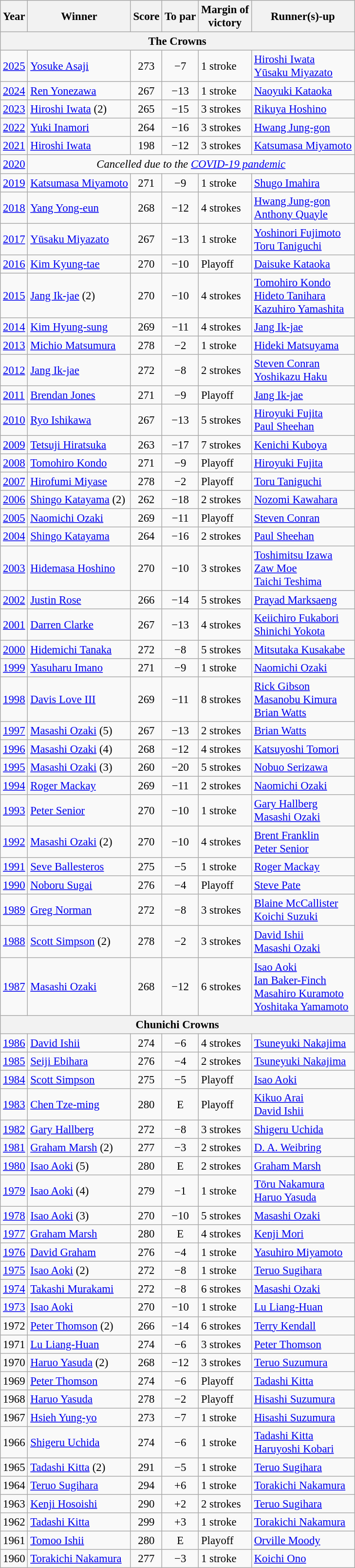<table class=wikitable style="font-size:95%">
<tr>
<th>Year</th>
<th>Winner</th>
<th>Score</th>
<th>To par</th>
<th>Margin of<br>victory</th>
<th>Runner(s)-up</th>
</tr>
<tr>
<th colspan=6>The Crowns</th>
</tr>
<tr>
<td><a href='#'>2025</a></td>
<td> <a href='#'>Yosuke Asaji</a></td>
<td align=center>273</td>
<td align=center>−7</td>
<td>1 stroke</td>
<td> <a href='#'>Hiroshi Iwata</a><br> <a href='#'>Yūsaku Miyazato</a></td>
</tr>
<tr>
<td><a href='#'>2024</a></td>
<td> <a href='#'>Ren Yonezawa</a></td>
<td align=center>267</td>
<td align=center>−13</td>
<td>1 stroke</td>
<td> <a href='#'>Naoyuki Kataoka</a></td>
</tr>
<tr>
<td><a href='#'>2023</a></td>
<td> <a href='#'>Hiroshi Iwata</a> (2)</td>
<td align=center>265</td>
<td align=center>−15</td>
<td>3 strokes</td>
<td> <a href='#'>Rikuya Hoshino</a></td>
</tr>
<tr>
<td><a href='#'>2022</a></td>
<td> <a href='#'>Yuki Inamori</a></td>
<td align=center>264</td>
<td align=center>−16</td>
<td>3 strokes</td>
<td> <a href='#'>Hwang Jung-gon</a></td>
</tr>
<tr>
<td><a href='#'>2021</a></td>
<td> <a href='#'>Hiroshi Iwata</a></td>
<td align=center>198</td>
<td align=center>−12</td>
<td>3 strokes</td>
<td> <a href='#'>Katsumasa Miyamoto</a></td>
</tr>
<tr>
<td><a href='#'>2020</a></td>
<td colspan="5" align=center><em>Cancelled due to the <a href='#'>COVID-19 pandemic</a></em></td>
</tr>
<tr>
<td><a href='#'>2019</a></td>
<td> <a href='#'>Katsumasa Miyamoto</a></td>
<td align=center>271</td>
<td align=center>−9</td>
<td>1 stroke</td>
<td> <a href='#'>Shugo Imahira</a></td>
</tr>
<tr>
<td><a href='#'>2018</a></td>
<td> <a href='#'>Yang Yong-eun</a></td>
<td align=center>268</td>
<td align=center>−12</td>
<td>4 strokes</td>
<td> <a href='#'>Hwang Jung-gon</a><br> <a href='#'>Anthony Quayle</a></td>
</tr>
<tr>
<td><a href='#'>2017</a></td>
<td> <a href='#'>Yūsaku Miyazato</a></td>
<td align=center>267</td>
<td align=center>−13</td>
<td>1 stroke</td>
<td> <a href='#'>Yoshinori Fujimoto</a><br> <a href='#'>Toru Taniguchi</a></td>
</tr>
<tr>
<td><a href='#'>2016</a></td>
<td> <a href='#'>Kim Kyung-tae</a></td>
<td align=center>270</td>
<td align=center>−10</td>
<td>Playoff</td>
<td> <a href='#'>Daisuke Kataoka</a></td>
</tr>
<tr>
<td><a href='#'>2015</a></td>
<td> <a href='#'>Jang Ik-jae</a> (2)</td>
<td align=center>270</td>
<td align=center>−10</td>
<td>4 strokes</td>
<td> <a href='#'>Tomohiro Kondo</a><br> <a href='#'>Hideto Tanihara</a><br> <a href='#'>Kazuhiro Yamashita</a></td>
</tr>
<tr>
<td><a href='#'>2014</a></td>
<td> <a href='#'>Kim Hyung-sung</a></td>
<td align=center>269</td>
<td align=center>−11</td>
<td>4 strokes</td>
<td> <a href='#'>Jang Ik-jae</a></td>
</tr>
<tr>
<td><a href='#'>2013</a></td>
<td> <a href='#'>Michio Matsumura</a></td>
<td align=center>278</td>
<td align=center>−2</td>
<td>1 stroke</td>
<td> <a href='#'>Hideki Matsuyama</a></td>
</tr>
<tr>
<td><a href='#'>2012</a></td>
<td> <a href='#'>Jang Ik-jae</a></td>
<td align=center>272</td>
<td align=center>−8</td>
<td>2 strokes</td>
<td> <a href='#'>Steven Conran</a><br> <a href='#'>Yoshikazu Haku</a></td>
</tr>
<tr>
<td><a href='#'>2011</a></td>
<td> <a href='#'>Brendan Jones</a></td>
<td align=center>271</td>
<td align=center>−9</td>
<td>Playoff</td>
<td> <a href='#'>Jang Ik-jae</a></td>
</tr>
<tr>
<td><a href='#'>2010</a></td>
<td> <a href='#'>Ryo Ishikawa</a></td>
<td align=center>267</td>
<td align=center>−13</td>
<td>5 strokes</td>
<td> <a href='#'>Hiroyuki Fujita</a><br> <a href='#'>Paul Sheehan</a></td>
</tr>
<tr>
<td><a href='#'>2009</a></td>
<td> <a href='#'>Tetsuji Hiratsuka</a></td>
<td align=center>263</td>
<td align=center>−17</td>
<td>7 strokes</td>
<td> <a href='#'>Kenichi Kuboya</a></td>
</tr>
<tr>
<td><a href='#'>2008</a></td>
<td> <a href='#'>Tomohiro Kondo</a></td>
<td align=center>271</td>
<td align=center>−9</td>
<td>Playoff</td>
<td> <a href='#'>Hiroyuki Fujita</a></td>
</tr>
<tr>
<td><a href='#'>2007</a></td>
<td> <a href='#'>Hirofumi Miyase</a></td>
<td align=center>278</td>
<td align=center>−2</td>
<td>Playoff</td>
<td> <a href='#'>Toru Taniguchi</a></td>
</tr>
<tr>
<td><a href='#'>2006</a></td>
<td> <a href='#'>Shingo Katayama</a> (2)</td>
<td align=center>262</td>
<td align=center>−18</td>
<td>2 strokes</td>
<td> <a href='#'>Nozomi Kawahara</a></td>
</tr>
<tr>
<td><a href='#'>2005</a></td>
<td> <a href='#'>Naomichi Ozaki</a></td>
<td align=center>269</td>
<td align=center>−11</td>
<td>Playoff</td>
<td> <a href='#'>Steven Conran</a></td>
</tr>
<tr>
<td><a href='#'>2004</a></td>
<td> <a href='#'>Shingo Katayama</a></td>
<td align=center>264</td>
<td align=center>−16</td>
<td>2 strokes</td>
<td> <a href='#'>Paul Sheehan</a></td>
</tr>
<tr>
<td><a href='#'>2003</a></td>
<td> <a href='#'>Hidemasa Hoshino</a></td>
<td align=center>270</td>
<td align=center>−10</td>
<td>3 strokes</td>
<td> <a href='#'>Toshimitsu Izawa</a><br> <a href='#'>Zaw Moe</a><br> <a href='#'>Taichi Teshima</a></td>
</tr>
<tr>
<td><a href='#'>2002</a></td>
<td> <a href='#'>Justin Rose</a></td>
<td align=center>266</td>
<td align=center>−14</td>
<td>5 strokes</td>
<td> <a href='#'>Prayad Marksaeng</a></td>
</tr>
<tr>
<td><a href='#'>2001</a></td>
<td> <a href='#'>Darren Clarke</a></td>
<td align=center>267</td>
<td align=center>−13</td>
<td>4 strokes</td>
<td> <a href='#'>Keiichiro Fukabori</a><br> <a href='#'>Shinichi Yokota</a></td>
</tr>
<tr>
<td><a href='#'>2000</a></td>
<td> <a href='#'>Hidemichi Tanaka</a></td>
<td align=center>272</td>
<td align=center>−8</td>
<td>5 strokes</td>
<td> <a href='#'>Mitsutaka Kusakabe</a></td>
</tr>
<tr>
<td><a href='#'>1999</a></td>
<td> <a href='#'>Yasuharu Imano</a></td>
<td align=center>271</td>
<td align=center>−9</td>
<td>1 stroke</td>
<td> <a href='#'>Naomichi Ozaki</a></td>
</tr>
<tr>
<td><a href='#'>1998</a></td>
<td> <a href='#'>Davis Love III</a></td>
<td align=center>269</td>
<td align=center>−11</td>
<td>8 strokes</td>
<td> <a href='#'>Rick Gibson</a><br> <a href='#'>Masanobu Kimura</a><br> <a href='#'>Brian Watts</a></td>
</tr>
<tr>
<td><a href='#'>1997</a></td>
<td> <a href='#'>Masashi Ozaki</a> (5)</td>
<td align=center>267</td>
<td align=center>−13</td>
<td>2 strokes</td>
<td> <a href='#'>Brian Watts</a></td>
</tr>
<tr>
<td><a href='#'>1996</a></td>
<td> <a href='#'>Masashi Ozaki</a> (4)</td>
<td align=center>268</td>
<td align=center>−12</td>
<td>4 strokes</td>
<td> <a href='#'>Katsuyoshi Tomori</a></td>
</tr>
<tr>
<td><a href='#'>1995</a></td>
<td> <a href='#'>Masashi Ozaki</a> (3)</td>
<td align=center>260</td>
<td align=center>−20</td>
<td>5 strokes</td>
<td> <a href='#'>Nobuo Serizawa</a></td>
</tr>
<tr>
<td><a href='#'>1994</a></td>
<td> <a href='#'>Roger Mackay</a></td>
<td align=center>269</td>
<td align=center>−11</td>
<td>2 strokes</td>
<td> <a href='#'>Naomichi Ozaki</a></td>
</tr>
<tr>
<td><a href='#'>1993</a></td>
<td> <a href='#'>Peter Senior</a></td>
<td align=center>270</td>
<td align=center>−10</td>
<td>1 stroke</td>
<td> <a href='#'>Gary Hallberg</a><br> <a href='#'>Masashi Ozaki</a></td>
</tr>
<tr>
<td><a href='#'>1992</a></td>
<td> <a href='#'>Masashi Ozaki</a> (2)</td>
<td align=center>270</td>
<td align=center>−10</td>
<td>4 strokes</td>
<td> <a href='#'>Brent Franklin</a><br> <a href='#'>Peter Senior</a></td>
</tr>
<tr>
<td><a href='#'>1991</a></td>
<td> <a href='#'>Seve Ballesteros</a></td>
<td align=center>275</td>
<td align=center>−5</td>
<td>1 stroke</td>
<td> <a href='#'>Roger Mackay</a></td>
</tr>
<tr>
<td><a href='#'>1990</a></td>
<td> <a href='#'>Noboru Sugai</a></td>
<td align=center>276</td>
<td align=center>−4</td>
<td>Playoff</td>
<td> <a href='#'>Steve Pate</a></td>
</tr>
<tr>
<td><a href='#'>1989</a></td>
<td> <a href='#'>Greg Norman</a></td>
<td align=center>272</td>
<td align=center>−8</td>
<td>3 strokes</td>
<td> <a href='#'>Blaine McCallister</a><br> <a href='#'>Koichi Suzuki</a></td>
</tr>
<tr>
<td><a href='#'>1988</a></td>
<td> <a href='#'>Scott Simpson</a> (2)</td>
<td align=center>278</td>
<td align=center>−2</td>
<td>3 strokes</td>
<td> <a href='#'>David Ishii</a><br> <a href='#'>Masashi Ozaki</a></td>
</tr>
<tr>
<td><a href='#'>1987</a></td>
<td> <a href='#'>Masashi Ozaki</a></td>
<td align=center>268</td>
<td align=center>−12</td>
<td>6 strokes</td>
<td> <a href='#'>Isao Aoki</a><br> <a href='#'>Ian Baker-Finch</a><br> <a href='#'>Masahiro Kuramoto</a><br> <a href='#'>Yoshitaka Yamamoto</a></td>
</tr>
<tr>
<th colspan=6>Chunichi Crowns</th>
</tr>
<tr>
<td><a href='#'>1986</a></td>
<td> <a href='#'>David Ishii</a></td>
<td align=center>274</td>
<td align=center>−6</td>
<td>4 strokes</td>
<td> <a href='#'>Tsuneyuki Nakajima</a></td>
</tr>
<tr>
<td><a href='#'>1985</a></td>
<td> <a href='#'>Seiji Ebihara</a></td>
<td align=center>276</td>
<td align=center>−4</td>
<td>2 strokes</td>
<td> <a href='#'>Tsuneyuki Nakajima</a></td>
</tr>
<tr>
<td><a href='#'>1984</a></td>
<td> <a href='#'>Scott Simpson</a></td>
<td align=center>275</td>
<td align=center>−5</td>
<td>Playoff</td>
<td> <a href='#'>Isao Aoki</a></td>
</tr>
<tr>
<td><a href='#'>1983</a></td>
<td> <a href='#'>Chen Tze-ming</a></td>
<td align=center>280</td>
<td align=center>E</td>
<td>Playoff</td>
<td> <a href='#'>Kikuo Arai</a><br> <a href='#'>David Ishii</a></td>
</tr>
<tr>
<td><a href='#'>1982</a></td>
<td> <a href='#'>Gary Hallberg</a></td>
<td align=center>272</td>
<td align=center>−8</td>
<td>3 strokes</td>
<td> <a href='#'>Shigeru Uchida</a></td>
</tr>
<tr>
<td><a href='#'>1981</a></td>
<td> <a href='#'>Graham Marsh</a> (2)</td>
<td align=center>277</td>
<td align=center>−3</td>
<td>2 strokes</td>
<td> <a href='#'>D. A. Weibring</a></td>
</tr>
<tr>
<td><a href='#'>1980</a></td>
<td> <a href='#'>Isao Aoki</a> (5)</td>
<td align=center>280</td>
<td align=center>E</td>
<td>2 strokes</td>
<td> <a href='#'>Graham Marsh</a></td>
</tr>
<tr>
<td><a href='#'>1979</a></td>
<td> <a href='#'>Isao Aoki</a> (4)</td>
<td align=center>279</td>
<td align=center>−1</td>
<td>1 stroke</td>
<td> <a href='#'>Tōru Nakamura</a><br> <a href='#'>Haruo Yasuda</a></td>
</tr>
<tr>
<td><a href='#'>1978</a></td>
<td> <a href='#'>Isao Aoki</a> (3)</td>
<td align=center>270</td>
<td align=center>−10</td>
<td>5 strokes</td>
<td> <a href='#'>Masashi Ozaki</a></td>
</tr>
<tr>
<td><a href='#'>1977</a></td>
<td> <a href='#'>Graham Marsh</a></td>
<td align=center>280</td>
<td align=center>E</td>
<td>4 strokes</td>
<td> <a href='#'>Kenji Mori</a></td>
</tr>
<tr>
<td><a href='#'>1976</a></td>
<td> <a href='#'>David Graham</a></td>
<td align=center>276</td>
<td align=center>−4</td>
<td>1 stroke</td>
<td> <a href='#'>Yasuhiro Miyamoto</a></td>
</tr>
<tr>
<td><a href='#'>1975</a></td>
<td> <a href='#'>Isao Aoki</a> (2)</td>
<td align=center>272</td>
<td align=center>−8</td>
<td>1 stroke</td>
<td> <a href='#'>Teruo Sugihara</a></td>
</tr>
<tr>
<td><a href='#'>1974</a></td>
<td> <a href='#'>Takashi Murakami</a></td>
<td align=center>272</td>
<td align=center>−8</td>
<td>6 strokes</td>
<td> <a href='#'>Masashi Ozaki</a></td>
</tr>
<tr>
<td><a href='#'>1973</a></td>
<td> <a href='#'>Isao Aoki</a></td>
<td align=center>270</td>
<td align=center>−10</td>
<td>1 stroke</td>
<td> <a href='#'>Lu Liang-Huan</a></td>
</tr>
<tr>
<td>1972</td>
<td> <a href='#'>Peter Thomson</a> (2)</td>
<td align=center>266</td>
<td align=center>−14</td>
<td>6 strokes</td>
<td> <a href='#'>Terry Kendall</a></td>
</tr>
<tr>
<td>1971</td>
<td> <a href='#'>Lu Liang-Huan</a></td>
<td align=center>274</td>
<td align=center>−6</td>
<td>3 strokes</td>
<td> <a href='#'>Peter Thomson</a></td>
</tr>
<tr>
<td>1970</td>
<td> <a href='#'>Haruo Yasuda</a> (2)</td>
<td align=center>268</td>
<td align=center>−12</td>
<td>3 strokes</td>
<td> <a href='#'>Teruo Suzumura</a></td>
</tr>
<tr>
<td>1969</td>
<td> <a href='#'>Peter Thomson</a></td>
<td align=center>274</td>
<td align=center>−6</td>
<td>Playoff</td>
<td> <a href='#'>Tadashi Kitta</a></td>
</tr>
<tr>
<td>1968</td>
<td> <a href='#'>Haruo Yasuda</a></td>
<td align=center>278</td>
<td align=center>−2</td>
<td>Playoff</td>
<td> <a href='#'>Hisashi Suzumura</a></td>
</tr>
<tr>
<td>1967</td>
<td> <a href='#'>Hsieh Yung-yo</a></td>
<td align=center>273</td>
<td align=center>−7</td>
<td>1 stroke</td>
<td> <a href='#'>Hisashi Suzumura</a></td>
</tr>
<tr>
<td>1966</td>
<td> <a href='#'>Shigeru Uchida</a></td>
<td align=center>274</td>
<td align=center>−6</td>
<td>1 stroke</td>
<td> <a href='#'>Tadashi Kitta</a><br> <a href='#'>Haruyoshi Kobari</a></td>
</tr>
<tr>
<td>1965</td>
<td> <a href='#'>Tadashi Kitta</a> (2)</td>
<td align=center>291</td>
<td align=center>−5</td>
<td>1 stroke</td>
<td> <a href='#'>Teruo Sugihara</a></td>
</tr>
<tr>
<td>1964</td>
<td> <a href='#'>Teruo Sugihara</a></td>
<td align=center>294</td>
<td align=center>+6</td>
<td>1 stroke</td>
<td> <a href='#'>Torakichi Nakamura</a></td>
</tr>
<tr>
<td>1963</td>
<td> <a href='#'>Kenji Hosoishi</a></td>
<td align=center>290</td>
<td align=center>+2</td>
<td>2 strokes</td>
<td> <a href='#'>Teruo Sugihara</a></td>
</tr>
<tr>
<td>1962</td>
<td> <a href='#'>Tadashi Kitta</a></td>
<td align=center>299</td>
<td align=center>+3</td>
<td>1 stroke</td>
<td> <a href='#'>Torakichi Nakamura</a></td>
</tr>
<tr>
<td>1961</td>
<td> <a href='#'>Tomoo Ishii</a></td>
<td align=center>280</td>
<td align=center>E</td>
<td>Playoff</td>
<td> <a href='#'>Orville Moody</a></td>
</tr>
<tr>
<td>1960</td>
<td> <a href='#'>Torakichi Nakamura</a></td>
<td align=center>277</td>
<td align=center>−3</td>
<td>1 stroke</td>
<td> <a href='#'>Koichi Ono</a></td>
</tr>
</table>
